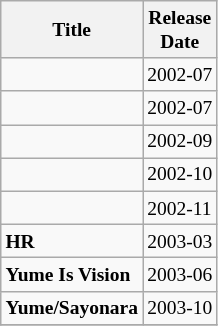<table class="wikitable" style="font-size:small">
<tr>
<th>Title</th>
<th>Release<br> Date</th>
</tr>
<tr>
<td><br></td>
<td>2002-07</td>
</tr>
<tr>
<td><br></td>
<td>2002-07</td>
</tr>
<tr>
<td><br></td>
<td>2002-09</td>
</tr>
<tr>
<td><br></td>
<td>2002-10</td>
</tr>
<tr>
<td><br></td>
<td>2002-11</td>
</tr>
<tr>
<td><strong>HR</strong><br></td>
<td>2003-03</td>
</tr>
<tr>
<td><strong>Yume Is Vision</strong><br></td>
<td>2003-06</td>
</tr>
<tr>
<td><strong>Yume/Sayonara</strong><br></td>
<td>2003-10</td>
</tr>
<tr>
</tr>
</table>
